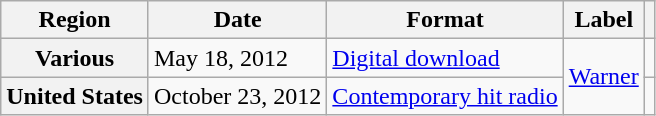<table class="wikitable plainrowheaders">
<tr>
<th scope="col">Region</th>
<th scope="col">Date</th>
<th scope="col">Format</th>
<th scope="col">Label</th>
<th scope="col"></th>
</tr>
<tr>
<th scope="row">Various</th>
<td>May 18, 2012</td>
<td><a href='#'>Digital download</a></td>
<td rowspan="2"><a href='#'>Warner</a></td>
<td align="center"></td>
</tr>
<tr>
<th scope="row">United States</th>
<td>October 23, 2012</td>
<td><a href='#'>Contemporary hit radio</a></td>
<td align="center"></td>
</tr>
</table>
